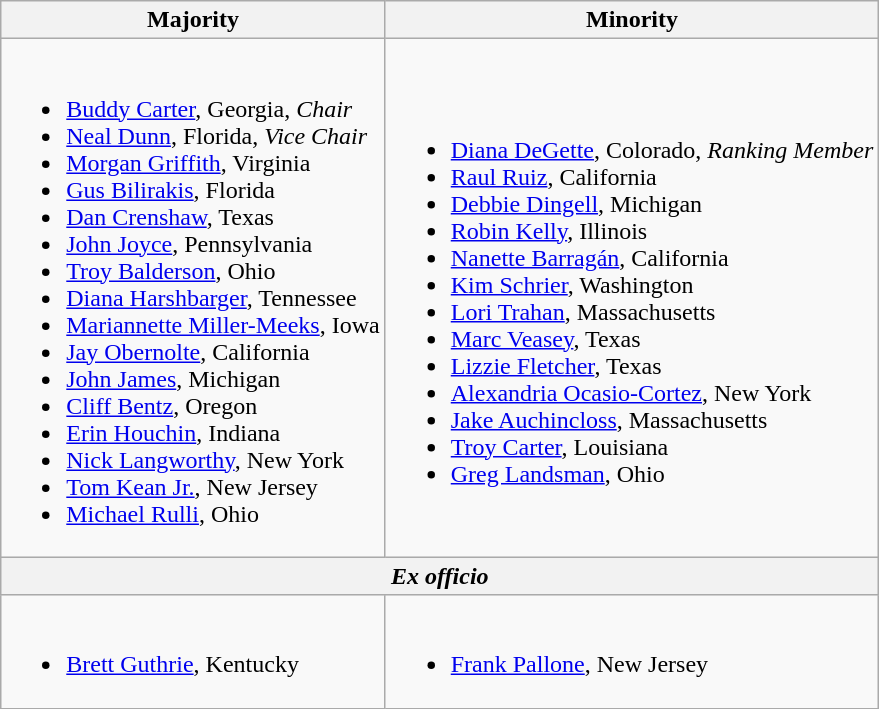<table class=wikitable>
<tr>
<th>Majority</th>
<th>Minority</th>
</tr>
<tr>
<td><br><ul><li><a href='#'>Buddy Carter</a>, Georgia, <em>Chair</em></li><li><a href='#'>Neal Dunn</a>, Florida, <em>Vice Chair</em></li><li><a href='#'>Morgan Griffith</a>, Virginia</li><li><a href='#'>Gus Bilirakis</a>, Florida</li><li><a href='#'>Dan Crenshaw</a>, Texas</li><li><a href='#'>John Joyce</a>, Pennsylvania</li><li><a href='#'>Troy Balderson</a>, Ohio</li><li><a href='#'>Diana Harshbarger</a>, Tennessee</li><li><a href='#'>Mariannette Miller-Meeks</a>, Iowa</li><li><a href='#'>Jay Obernolte</a>, California</li><li><a href='#'>John James</a>, Michigan</li><li><a href='#'>Cliff Bentz</a>, Oregon</li><li><a href='#'>Erin Houchin</a>, Indiana</li><li><a href='#'>Nick Langworthy</a>, New York</li><li><a href='#'>Tom Kean Jr.</a>, New Jersey</li><li><a href='#'>Michael Rulli</a>, Ohio</li></ul></td>
<td><br><ul><li><a href='#'>Diana DeGette</a>, Colorado, <em>Ranking Member</em></li><li><a href='#'>Raul Ruiz</a>, California</li><li><a href='#'>Debbie Dingell</a>, Michigan</li><li><a href='#'>Robin Kelly</a>, Illinois</li><li><a href='#'>Nanette Barragán</a>, California</li><li><a href='#'>Kim Schrier</a>, Washington</li><li><a href='#'>Lori Trahan</a>, Massachusetts</li><li><a href='#'>Marc Veasey</a>, Texas</li><li><a href='#'>Lizzie Fletcher</a>, Texas</li><li><a href='#'>Alexandria Ocasio-Cortez</a>, New York</li><li><a href='#'>Jake Auchincloss</a>, Massachusetts</li><li><a href='#'>Troy Carter</a>, Louisiana</li><li><a href='#'>Greg Landsman</a>, Ohio</li></ul></td>
</tr>
<tr>
<th colspan=2><em>Ex officio</em></th>
</tr>
<tr>
<td><br><ul><li><a href='#'>Brett Guthrie</a>, Kentucky</li></ul></td>
<td><br><ul><li><a href='#'>Frank Pallone</a>, New Jersey</li></ul></td>
</tr>
</table>
